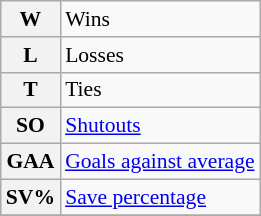<table class="wikitable" style="font-size:90%;">
<tr>
<th>W</th>
<td>Wins</td>
</tr>
<tr>
<th>L</th>
<td>Losses</td>
</tr>
<tr>
<th>T</th>
<td>Ties</td>
</tr>
<tr>
<th>SO</th>
<td><a href='#'>Shutouts</a></td>
</tr>
<tr>
<th>GAA</th>
<td><a href='#'>Goals against average</a></td>
</tr>
<tr>
<th>SV%</th>
<td><a href='#'>Save percentage</a></td>
</tr>
<tr>
</tr>
</table>
